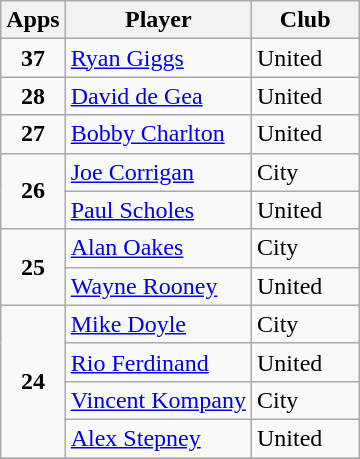<table class="wikitable sortable">
<tr>
<th>Apps</th>
<th>Player</th>
<th style="width:30%;">Club</th>
</tr>
<tr>
<td style="text-align:center;"><strong>37</strong></td>
<td><a href='#'>Ryan Giggs</a></td>
<td>United</td>
</tr>
<tr>
<td style="text-align:center;"><strong>28</strong></td>
<td><a href='#'>David de Gea</a></td>
<td>United</td>
</tr>
<tr>
<td style="text-align:center;"><strong>27</strong></td>
<td><a href='#'>Bobby Charlton</a></td>
<td>United</td>
</tr>
<tr>
<td rowspan="2" style="text-align:center;"><strong>26</strong></td>
<td><a href='#'>Joe Corrigan</a></td>
<td>City</td>
</tr>
<tr>
<td><a href='#'>Paul Scholes</a></td>
<td>United</td>
</tr>
<tr>
<td rowspan="2" style="text-align:center;"><strong>25</strong></td>
<td><a href='#'>Alan Oakes</a></td>
<td>City</td>
</tr>
<tr>
<td><a href='#'>Wayne Rooney</a></td>
<td>United</td>
</tr>
<tr>
<td rowspan="4" style="text-align:center;"><strong>24</strong></td>
<td><a href='#'>Mike Doyle</a></td>
<td>City</td>
</tr>
<tr>
<td><a href='#'>Rio Ferdinand</a></td>
<td>United</td>
</tr>
<tr>
<td><a href='#'>Vincent Kompany</a></td>
<td>City</td>
</tr>
<tr>
<td><a href='#'>Alex Stepney</a></td>
<td>United</td>
</tr>
<tr>
</tr>
</table>
